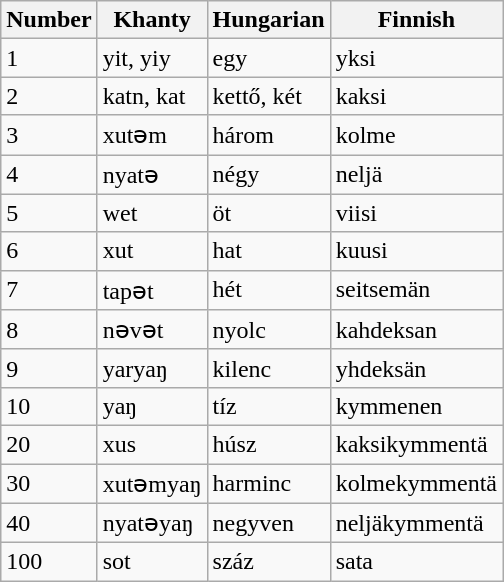<table class="wikitable">
<tr>
<th>Number</th>
<th>Khanty</th>
<th>Hungarian</th>
<th>Finnish</th>
</tr>
<tr>
<td>1</td>
<td>yit, yiy</td>
<td>egy</td>
<td>yksi</td>
</tr>
<tr>
<td>2</td>
<td>katn, kat</td>
<td>kettő, két</td>
<td>kaksi</td>
</tr>
<tr>
<td>3</td>
<td>xutəm</td>
<td>három</td>
<td>kolme</td>
</tr>
<tr>
<td>4</td>
<td>nyatə</td>
<td>négy</td>
<td>neljä</td>
</tr>
<tr>
<td>5</td>
<td>wet</td>
<td>öt</td>
<td>viisi</td>
</tr>
<tr>
<td>6</td>
<td>xut</td>
<td>hat</td>
<td>kuusi</td>
</tr>
<tr>
<td>7</td>
<td>tapət</td>
<td>hét</td>
<td>seitsemän</td>
</tr>
<tr>
<td>8</td>
<td>nəvət</td>
<td>nyolc</td>
<td>kahdeksan</td>
</tr>
<tr>
<td>9</td>
<td>yaryaŋ </td>
<td>kilenc</td>
<td>yhdeksän</td>
</tr>
<tr>
<td>10</td>
<td>yaŋ</td>
<td>tíz</td>
<td>kymmenen</td>
</tr>
<tr>
<td>20</td>
<td>xus</td>
<td>húsz</td>
<td>kaksikymmentä</td>
</tr>
<tr>
<td>30</td>
<td>xutəmyaŋ </td>
<td>harminc</td>
<td>kolmekymmentä</td>
</tr>
<tr>
<td>40</td>
<td>nyatəyaŋ </td>
<td>negyven</td>
<td>neljäkymmentä</td>
</tr>
<tr>
<td>100</td>
<td>sot</td>
<td>száz</td>
<td>sata</td>
</tr>
</table>
